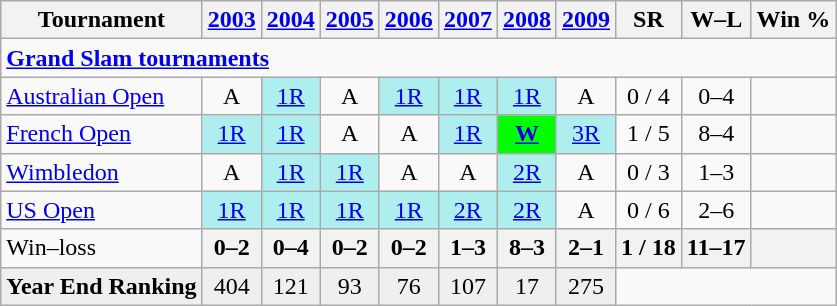<table class=wikitable style=text-align:center>
<tr>
<th>Tournament</th>
<th><a href='#'>2003</a></th>
<th><a href='#'>2004</a></th>
<th><a href='#'>2005</a></th>
<th><a href='#'>2006</a></th>
<th><a href='#'>2007</a></th>
<th><a href='#'>2008</a></th>
<th><a href='#'>2009</a></th>
<th>SR</th>
<th>W–L</th>
<th>Win %</th>
</tr>
<tr>
<td colspan=25 style=text-align:left><a href='#'><strong>Grand Slam tournaments</strong></a></td>
</tr>
<tr>
<td align=left><a href='#'>Australian Open</a></td>
<td>A</td>
<td bgcolor=afeeee><a href='#'>1R</a></td>
<td>A</td>
<td bgcolor=afeeee><a href='#'>1R</a></td>
<td bgcolor=afeeee><a href='#'>1R</a></td>
<td bgcolor=afeeee><a href='#'>1R</a></td>
<td>A</td>
<td>0 / 4</td>
<td>0–4</td>
<td></td>
</tr>
<tr>
<td align=left><a href='#'>French Open</a></td>
<td bgcolor=afeeee><a href='#'>1R</a></td>
<td bgcolor=afeeee><a href='#'>1R</a></td>
<td>A</td>
<td>A</td>
<td bgcolor=afeeee><a href='#'>1R</a></td>
<td bgcolor=lime><a href='#'><strong>W</strong></a></td>
<td bgcolor=afeeee><a href='#'>3R</a></td>
<td>1 / 5</td>
<td>8–4</td>
<td></td>
</tr>
<tr>
<td align=left><a href='#'>Wimbledon</a></td>
<td>A</td>
<td bgcolor=afeeee><a href='#'>1R</a></td>
<td bgcolor=afeeee><a href='#'>1R</a></td>
<td>A</td>
<td>A</td>
<td bgcolor=afeeee><a href='#'>2R</a></td>
<td>A</td>
<td>0 / 3</td>
<td>1–3</td>
<td></td>
</tr>
<tr>
<td align=left><a href='#'>US Open</a></td>
<td bgcolor=afeeee><a href='#'>1R</a></td>
<td bgcolor=afeeee><a href='#'>1R</a></td>
<td bgcolor=afeeee><a href='#'>1R</a></td>
<td bgcolor=afeeee><a href='#'>1R</a></td>
<td bgcolor=afeeee><a href='#'>2R</a></td>
<td bgcolor=afeeee><a href='#'>2R</a></td>
<td>A</td>
<td>0 / 6</td>
<td>2–6</td>
<td></td>
</tr>
<tr>
<td style=text-align:left>Win–loss</td>
<th>0–2</th>
<th>0–4</th>
<th>0–2</th>
<th>0–2</th>
<th>1–3</th>
<th>8–3</th>
<th>2–1</th>
<th>1 / 18</th>
<th>11–17</th>
<th></th>
</tr>
<tr bgcolor="efefef">
<td style="background:#efefef; text-align:left;"><strong>Year End Ranking</strong></td>
<td>404</td>
<td>121</td>
<td>93</td>
<td>76</td>
<td>107</td>
<td>17</td>
<td>275</td>
</tr>
</table>
